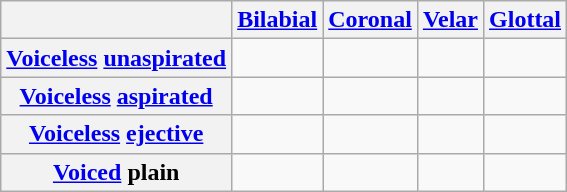<table class="wikitable" style="text-align: center;">
<tr>
<th></th>
<th><a href='#'>Bilabial</a></th>
<th><a href='#'>Coronal</a></th>
<th><a href='#'>Velar</a></th>
<th><a href='#'>Glottal</a></th>
</tr>
<tr>
<th><a href='#'>Voiceless</a> <a href='#'>unaspirated</a></th>
<td></td>
<td></td>
<td></td>
<td></td>
</tr>
<tr>
<th><a href='#'>Voiceless</a> <a href='#'>aspirated</a></th>
<td></td>
<td></td>
<td></td>
<td></td>
</tr>
<tr>
<th><a href='#'>Voiceless</a> <a href='#'>ejective</a></th>
<td></td>
<td></td>
<td></td>
<td></td>
</tr>
<tr>
<th><a href='#'>Voiced</a> plain</th>
<td></td>
<td></td>
<td></td>
<td></td>
</tr>
</table>
